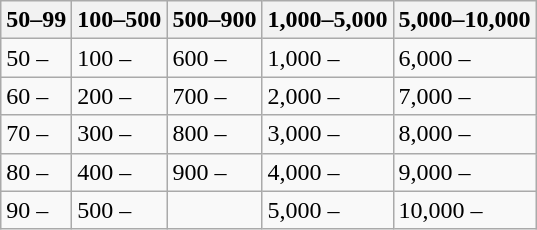<table class="wikitable">
<tr>
<th>50–99</th>
<th>100–500</th>
<th>500–900</th>
<th>1,000–5,000</th>
<th>5,000–10,000</th>
</tr>
<tr>
<td>50 – </td>
<td>100 – </td>
<td>600 – </td>
<td>1,000 – </td>
<td>6,000 – </td>
</tr>
<tr>
<td>60 – </td>
<td>200 – </td>
<td>700 – </td>
<td>2,000 – </td>
<td>7,000 – </td>
</tr>
<tr>
<td>70 – </td>
<td>300 – </td>
<td>800 – </td>
<td>3,000 – </td>
<td>8,000 – </td>
</tr>
<tr>
<td>80 – </td>
<td>400 – </td>
<td>900 – </td>
<td>4,000 – </td>
<td>9,000 –  </td>
</tr>
<tr>
<td>90 – </td>
<td>500 – </td>
<td></td>
<td>5,000 – </td>
<td>10,000 – </td>
</tr>
</table>
